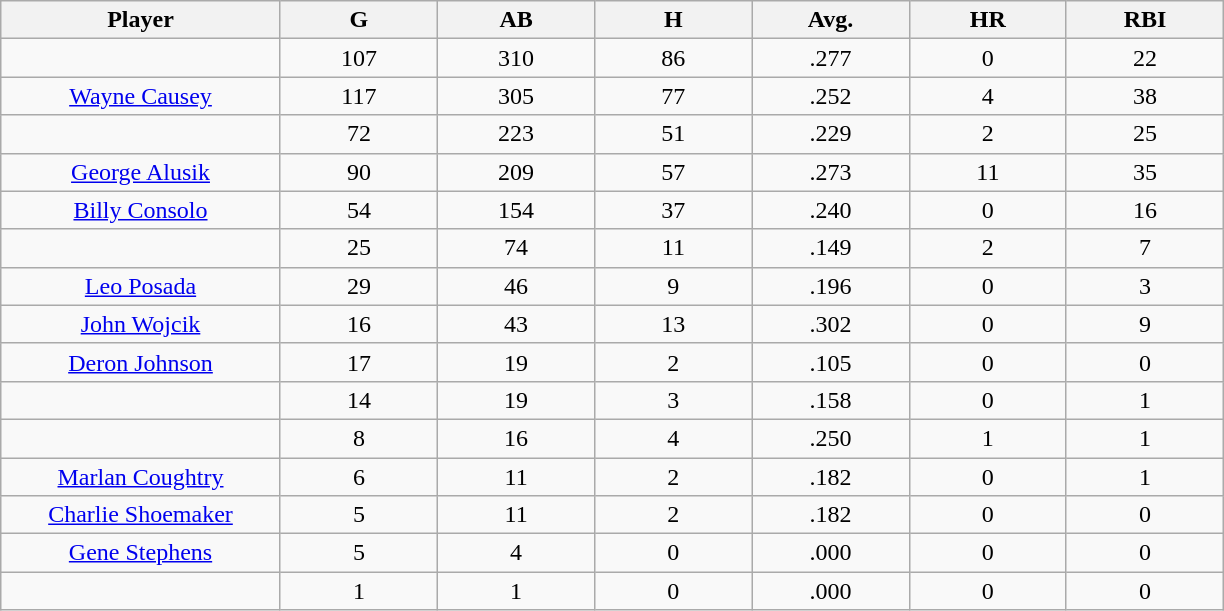<table class="wikitable sortable">
<tr>
<th bgcolor="#DDDDFF" width="16%">Player</th>
<th bgcolor="#DDDDFF" width="9%">G</th>
<th bgcolor="#DDDDFF" width="9%">AB</th>
<th bgcolor="#DDDDFF" width="9%">H</th>
<th bgcolor="#DDDDFF" width="9%">Avg.</th>
<th bgcolor="#DDDDFF" width="9%">HR</th>
<th bgcolor="#DDDDFF" width="9%">RBI</th>
</tr>
<tr align="center">
<td></td>
<td>107</td>
<td>310</td>
<td>86</td>
<td>.277</td>
<td>0</td>
<td>22</td>
</tr>
<tr align="center">
<td><a href='#'>Wayne Causey</a></td>
<td>117</td>
<td>305</td>
<td>77</td>
<td>.252</td>
<td>4</td>
<td>38</td>
</tr>
<tr align=center>
<td></td>
<td>72</td>
<td>223</td>
<td>51</td>
<td>.229</td>
<td>2</td>
<td>25</td>
</tr>
<tr align="center">
<td><a href='#'>George Alusik</a></td>
<td>90</td>
<td>209</td>
<td>57</td>
<td>.273</td>
<td>11</td>
<td>35</td>
</tr>
<tr align=center>
<td><a href='#'>Billy Consolo</a></td>
<td>54</td>
<td>154</td>
<td>37</td>
<td>.240</td>
<td>0</td>
<td>16</td>
</tr>
<tr align=center>
<td></td>
<td>25</td>
<td>74</td>
<td>11</td>
<td>.149</td>
<td>2</td>
<td>7</td>
</tr>
<tr align="center">
<td><a href='#'>Leo Posada</a></td>
<td>29</td>
<td>46</td>
<td>9</td>
<td>.196</td>
<td>0</td>
<td>3</td>
</tr>
<tr align=center>
<td><a href='#'>John Wojcik</a></td>
<td>16</td>
<td>43</td>
<td>13</td>
<td>.302</td>
<td>0</td>
<td>9</td>
</tr>
<tr align=center>
<td><a href='#'>Deron Johnson</a></td>
<td>17</td>
<td>19</td>
<td>2</td>
<td>.105</td>
<td>0</td>
<td>0</td>
</tr>
<tr align=center>
<td></td>
<td>14</td>
<td>19</td>
<td>3</td>
<td>.158</td>
<td>0</td>
<td>1</td>
</tr>
<tr align="center">
<td></td>
<td>8</td>
<td>16</td>
<td>4</td>
<td>.250</td>
<td>1</td>
<td>1</td>
</tr>
<tr align="center">
<td><a href='#'>Marlan Coughtry</a></td>
<td>6</td>
<td>11</td>
<td>2</td>
<td>.182</td>
<td>0</td>
<td>1</td>
</tr>
<tr align=center>
<td><a href='#'>Charlie Shoemaker</a></td>
<td>5</td>
<td>11</td>
<td>2</td>
<td>.182</td>
<td>0</td>
<td>0</td>
</tr>
<tr align=center>
<td><a href='#'>Gene Stephens</a></td>
<td>5</td>
<td>4</td>
<td>0</td>
<td>.000</td>
<td>0</td>
<td>0</td>
</tr>
<tr align=center>
<td></td>
<td>1</td>
<td>1</td>
<td>0</td>
<td>.000</td>
<td>0</td>
<td>0</td>
</tr>
</table>
